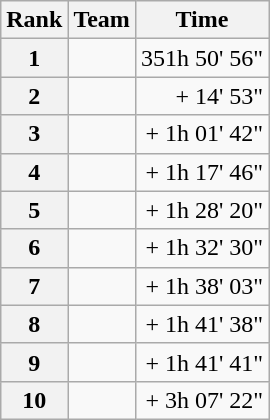<table class="wikitable">
<tr>
<th scope="col">Rank</th>
<th scope="col">Team</th>
<th scope="col">Time</th>
</tr>
<tr>
<th scope="row">1</th>
<td></td>
<td style="text-align:right;">351h 50' 56"</td>
</tr>
<tr>
<th scope="row">2</th>
<td></td>
<td style="text-align:right;">+ 14' 53"</td>
</tr>
<tr>
<th scope="row">3</th>
<td></td>
<td style="text-align:right;">+ 1h 01' 42"</td>
</tr>
<tr>
<th scope="row">4</th>
<td></td>
<td style="text-align:right;">+ 1h 17' 46"</td>
</tr>
<tr>
<th scope="row">5</th>
<td></td>
<td style="text-align:right;">+ 1h 28' 20"</td>
</tr>
<tr>
<th scope="row">6</th>
<td></td>
<td style="text-align:right;">+ 1h 32' 30"</td>
</tr>
<tr>
<th scope="row">7</th>
<td></td>
<td style="text-align:right;">+ 1h 38' 03"</td>
</tr>
<tr>
<th scope="row">8</th>
<td></td>
<td style="text-align:right;">+ 1h 41' 38"</td>
</tr>
<tr>
<th scope="row">9</th>
<td></td>
<td style="text-align:right;">+ 1h 41' 41"</td>
</tr>
<tr>
<th scope="row">10</th>
<td></td>
<td style="text-align:right;">+ 3h 07' 22"</td>
</tr>
</table>
